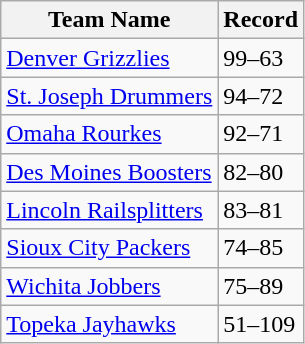<table class="wikitable">
<tr>
<th>Team Name</th>
<th>Record</th>
</tr>
<tr>
<td><a href='#'>Denver Grizzlies</a></td>
<td>99–63</td>
</tr>
<tr>
<td><a href='#'>St. Joseph Drummers</a></td>
<td>94–72</td>
</tr>
<tr>
<td><a href='#'>Omaha Rourkes</a></td>
<td>92–71</td>
</tr>
<tr>
<td><a href='#'>Des Moines Boosters</a></td>
<td>82–80</td>
</tr>
<tr>
<td><a href='#'>Lincoln Railsplitters</a></td>
<td>83–81</td>
</tr>
<tr>
<td><a href='#'>Sioux City Packers</a></td>
<td>74–85</td>
</tr>
<tr>
<td><a href='#'>Wichita Jobbers</a></td>
<td>75–89</td>
</tr>
<tr>
<td><a href='#'>Topeka Jayhawks</a></td>
<td>51–109</td>
</tr>
</table>
